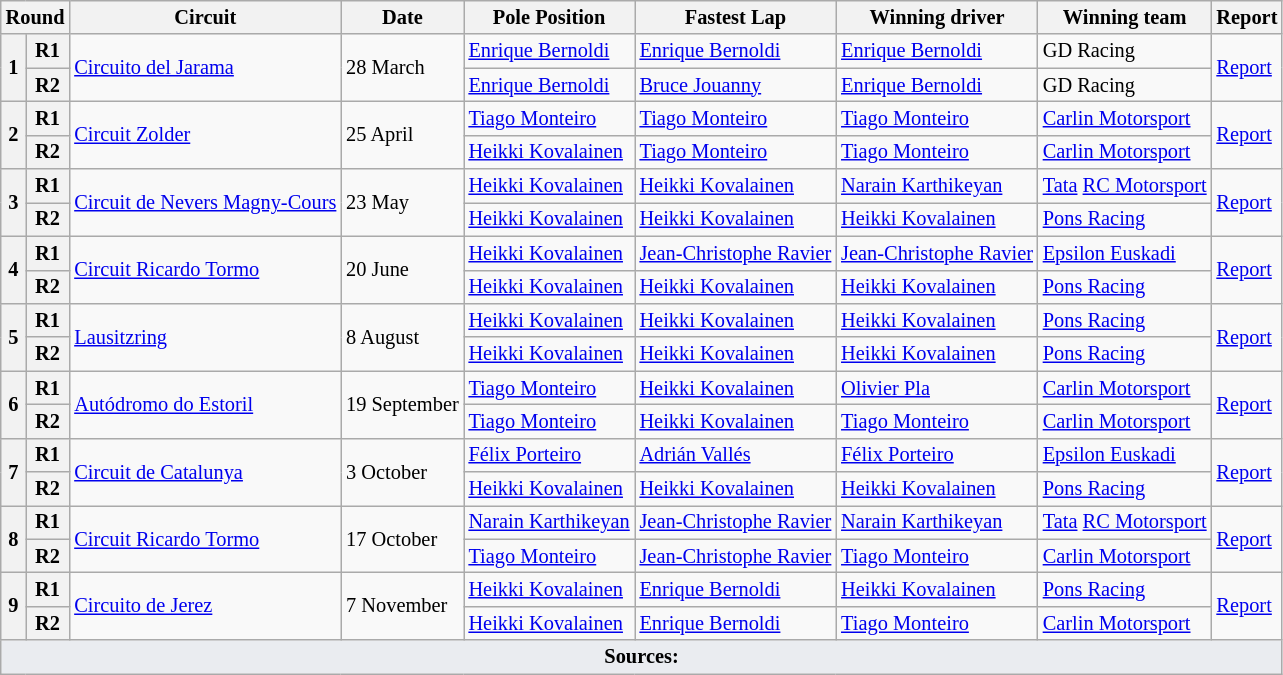<table class="wikitable" style="font-size:85%">
<tr>
<th colspan=2>Round</th>
<th>Circuit</th>
<th>Date</th>
<th>Pole Position</th>
<th>Fastest Lap</th>
<th>Winning driver</th>
<th>Winning team</th>
<th>Report</th>
</tr>
<tr>
<th rowspan=2>1</th>
<th>R1</th>
<td rowspan=2> <a href='#'>Circuito del Jarama</a></td>
<td rowspan=2>28 March</td>
<td> <a href='#'>Enrique Bernoldi</a></td>
<td> <a href='#'>Enrique Bernoldi</a></td>
<td> <a href='#'>Enrique Bernoldi</a></td>
<td> GD Racing</td>
<td rowspan=2><a href='#'>Report</a></td>
</tr>
<tr>
<th>R2</th>
<td> <a href='#'>Enrique Bernoldi</a></td>
<td> <a href='#'>Bruce Jouanny</a></td>
<td> <a href='#'>Enrique Bernoldi</a></td>
<td> GD Racing</td>
</tr>
<tr>
<th rowspan=2>2</th>
<th>R1</th>
<td rowspan=2> <a href='#'>Circuit Zolder</a></td>
<td rowspan=2>25 April</td>
<td> <a href='#'>Tiago Monteiro</a></td>
<td> <a href='#'>Tiago Monteiro</a></td>
<td> <a href='#'>Tiago Monteiro</a></td>
<td> <a href='#'>Carlin Motorsport</a></td>
<td rowspan=2><a href='#'>Report</a></td>
</tr>
<tr>
<th>R2</th>
<td> <a href='#'>Heikki Kovalainen</a></td>
<td> <a href='#'>Tiago Monteiro</a></td>
<td> <a href='#'>Tiago Monteiro</a></td>
<td> <a href='#'>Carlin Motorsport</a></td>
</tr>
<tr>
<th rowspan=2>3</th>
<th>R1</th>
<td rowspan=2 nowrap> <a href='#'>Circuit de Nevers Magny-Cours</a></td>
<td rowspan=2>23 May</td>
<td> <a href='#'>Heikki Kovalainen</a></td>
<td> <a href='#'>Heikki Kovalainen</a></td>
<td> <a href='#'>Narain Karthikeyan</a></td>
<td nowrap> <a href='#'>Tata</a> <a href='#'>RC Motorsport</a></td>
<td rowspan=2><a href='#'>Report</a></td>
</tr>
<tr>
<th>R2</th>
<td> <a href='#'>Heikki Kovalainen</a></td>
<td> <a href='#'>Heikki Kovalainen</a></td>
<td> <a href='#'>Heikki Kovalainen</a></td>
<td> <a href='#'>Pons Racing</a></td>
</tr>
<tr>
<th rowspan=2>4</th>
<th>R1</th>
<td rowspan=2> <a href='#'>Circuit Ricardo Tormo</a></td>
<td rowspan=2>20 June</td>
<td> <a href='#'>Heikki Kovalainen</a></td>
<td nowrap> <a href='#'>Jean-Christophe Ravier</a></td>
<td nowrap> <a href='#'>Jean-Christophe Ravier</a></td>
<td> <a href='#'>Epsilon Euskadi</a></td>
<td rowspan=2><a href='#'>Report</a></td>
</tr>
<tr>
<th>R2</th>
<td> <a href='#'>Heikki Kovalainen</a></td>
<td> <a href='#'>Heikki Kovalainen</a></td>
<td> <a href='#'>Heikki Kovalainen</a></td>
<td> <a href='#'>Pons Racing</a></td>
</tr>
<tr>
<th rowspan=2>5</th>
<th>R1</th>
<td rowspan=2> <a href='#'>Lausitzring</a></td>
<td rowspan=2>8 August</td>
<td> <a href='#'>Heikki Kovalainen</a></td>
<td> <a href='#'>Heikki Kovalainen</a></td>
<td> <a href='#'>Heikki Kovalainen</a></td>
<td> <a href='#'>Pons Racing</a></td>
<td rowspan=2><a href='#'>Report</a></td>
</tr>
<tr>
<th>R2</th>
<td> <a href='#'>Heikki Kovalainen</a></td>
<td> <a href='#'>Heikki Kovalainen</a></td>
<td> <a href='#'>Heikki Kovalainen</a></td>
<td> <a href='#'>Pons Racing</a></td>
</tr>
<tr>
<th rowspan=2>6</th>
<th>R1</th>
<td rowspan=2> <a href='#'>Autódromo do Estoril</a></td>
<td rowspan=2 nowrap>19 September</td>
<td> <a href='#'>Tiago Monteiro</a></td>
<td> <a href='#'>Heikki Kovalainen</a></td>
<td> <a href='#'>Olivier Pla</a></td>
<td> <a href='#'>Carlin Motorsport</a></td>
<td rowspan=2><a href='#'>Report</a></td>
</tr>
<tr>
<th>R2</th>
<td> <a href='#'>Tiago Monteiro</a></td>
<td> <a href='#'>Heikki Kovalainen</a></td>
<td> <a href='#'>Tiago Monteiro</a></td>
<td> <a href='#'>Carlin Motorsport</a></td>
</tr>
<tr>
<th rowspan=2>7</th>
<th>R1</th>
<td rowspan=2> <a href='#'>Circuit de Catalunya</a></td>
<td rowspan=2>3 October</td>
<td> <a href='#'>Félix Porteiro</a></td>
<td> <a href='#'>Adrián Vallés</a></td>
<td> <a href='#'>Félix Porteiro</a></td>
<td> <a href='#'>Epsilon Euskadi</a></td>
<td rowspan=2><a href='#'>Report</a></td>
</tr>
<tr>
<th>R2</th>
<td> <a href='#'>Heikki Kovalainen</a></td>
<td> <a href='#'>Heikki Kovalainen</a></td>
<td> <a href='#'>Heikki Kovalainen</a></td>
<td> <a href='#'>Pons Racing</a></td>
</tr>
<tr>
<th rowspan=2>8</th>
<th>R1</th>
<td rowspan=2> <a href='#'>Circuit Ricardo Tormo</a></td>
<td rowspan=2>17 October</td>
<td nowrap> <a href='#'>Narain Karthikeyan</a></td>
<td> <a href='#'>Jean-Christophe Ravier</a></td>
<td> <a href='#'>Narain Karthikeyan</a></td>
<td> <a href='#'>Tata</a> <a href='#'>RC Motorsport</a></td>
<td rowspan=2><a href='#'>Report</a></td>
</tr>
<tr>
<th>R2</th>
<td> <a href='#'>Tiago Monteiro</a></td>
<td> <a href='#'>Jean-Christophe Ravier</a></td>
<td> <a href='#'>Tiago Monteiro</a></td>
<td> <a href='#'>Carlin Motorsport</a></td>
</tr>
<tr>
<th rowspan=2>9</th>
<th>R1</th>
<td rowspan=2> <a href='#'>Circuito de Jerez</a></td>
<td rowspan=2>7 November</td>
<td> <a href='#'>Heikki Kovalainen</a></td>
<td> <a href='#'>Enrique Bernoldi</a></td>
<td> <a href='#'>Heikki Kovalainen</a></td>
<td> <a href='#'>Pons Racing</a></td>
<td rowspan=2><a href='#'>Report</a></td>
</tr>
<tr>
<th>R2</th>
<td> <a href='#'>Heikki Kovalainen</a></td>
<td> <a href='#'>Enrique Bernoldi</a></td>
<td> <a href='#'>Tiago Monteiro</a></td>
<td> <a href='#'>Carlin Motorsport</a></td>
</tr>
<tr class="sortbottom">
<td colspan="9" style="background-color:#EAECF0;text-align:center"><strong>Sources:</strong></td>
</tr>
</table>
